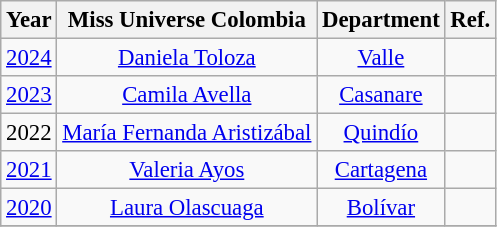<table class="wikitable " style="font-size: 95%; text-align:center;">
<tr>
<th>Year</th>
<th>Miss Universe Colombia</th>
<th>Department</th>
<th>Ref.</th>
</tr>
<tr>
<td><a href='#'>2024</a></td>
<td><a href='#'>Daniela Toloza</a></td>
<td><a href='#'>Valle</a></td>
<td></td>
</tr>
<tr>
<td><a href='#'>2023</a></td>
<td><a href='#'>Camila Avella</a></td>
<td><a href='#'>Casanare</a></td>
<td></td>
</tr>
<tr>
<td>2022</td>
<td><a href='#'>María Fernanda Aristizábal</a></td>
<td><a href='#'>Quindío</a></td>
<td></td>
</tr>
<tr>
<td><a href='#'>2021</a></td>
<td><a href='#'>Valeria Ayos</a></td>
<td><a href='#'>Cartagena</a></td>
<td></td>
</tr>
<tr>
<td><a href='#'>2020</a></td>
<td><a href='#'>Laura Olascuaga</a></td>
<td><a href='#'>Bolívar</a></td>
<td></td>
</tr>
<tr>
</tr>
</table>
